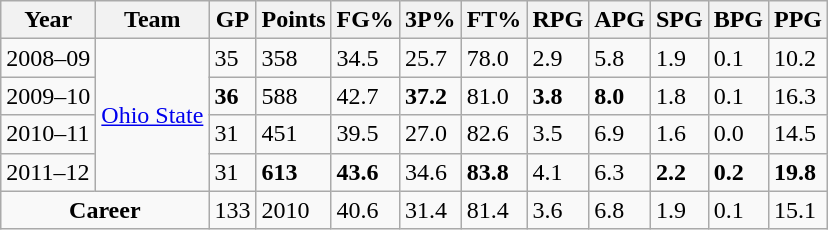<table class="wikitable sortable">
<tr>
<th>Year</th>
<th>Team</th>
<th>GP</th>
<th>Points</th>
<th>FG%</th>
<th>3P%</th>
<th>FT%</th>
<th>RPG</th>
<th>APG</th>
<th>SPG</th>
<th>BPG</th>
<th>PPG</th>
</tr>
<tr>
<td>2008–09</td>
<td rowspan=4><a href='#'>Ohio State</a></td>
<td>35</td>
<td>358</td>
<td>34.5</td>
<td>25.7</td>
<td>78.0</td>
<td>2.9</td>
<td>5.8</td>
<td>1.9</td>
<td>0.1</td>
<td>10.2</td>
</tr>
<tr>
<td>2009–10</td>
<td><strong>36</strong></td>
<td>588</td>
<td>42.7</td>
<td><strong>37.2</strong></td>
<td>81.0</td>
<td><strong>3.8</strong></td>
<td><strong>8.0</strong></td>
<td>1.8</td>
<td>0.1</td>
<td>16.3</td>
</tr>
<tr>
<td>2010–11</td>
<td>31</td>
<td>451</td>
<td>39.5</td>
<td>27.0</td>
<td>82.6</td>
<td>3.5</td>
<td>6.9</td>
<td>1.6</td>
<td>0.0</td>
<td>14.5</td>
</tr>
<tr>
<td>2011–12</td>
<td>31</td>
<td><strong>613</strong></td>
<td><strong>43.6</strong></td>
<td>34.6</td>
<td><strong>83.8</strong></td>
<td>4.1</td>
<td>6.3</td>
<td><strong>2.2</strong></td>
<td><strong>0.2</strong></td>
<td><strong>19.8</strong></td>
</tr>
<tr class="sortbottom">
<td colspan=2 align=center><strong>Career</strong></td>
<td>133</td>
<td>2010</td>
<td>40.6</td>
<td>31.4</td>
<td>81.4</td>
<td>3.6</td>
<td>6.8</td>
<td>1.9</td>
<td>0.1</td>
<td>15.1</td>
</tr>
</table>
